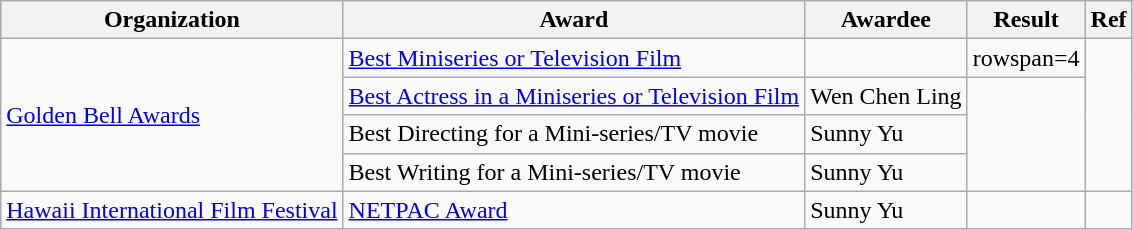<table class="wikitable">
<tr>
<th>Organization</th>
<th>Award</th>
<th>Awardee</th>
<th>Result</th>
<th>Ref</th>
</tr>
<tr>
<td rowspan=4><a href='#'>Golden Bell Awards</a></td>
<td><a href='#'>Best Miniseries or Television Film</a></td>
<td></td>
<td>rowspan=4 </td>
<td rowspan=4></td>
</tr>
<tr>
<td><a href='#'>Best Actress in a Miniseries or Television Film</a></td>
<td>Wen Chen Ling</td>
</tr>
<tr>
<td>Best Directing for a Mini-series/TV movie</td>
<td>Sunny Yu</td>
</tr>
<tr>
<td>Best Writing for a Mini-series/TV movie</td>
<td>Sunny Yu</td>
</tr>
<tr>
<td><a href='#'>Hawaii International Film Festival</a></td>
<td><a href='#'>NETPAC Award</a></td>
<td>Sunny Yu</td>
<td></td>
<td></td>
</tr>
</table>
